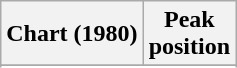<table class="wikitable sortable plainrowheaders" style="text-align:center">
<tr>
<th scope="col">Chart (1980)</th>
<th scope="col">Peak<br>position</th>
</tr>
<tr>
</tr>
<tr>
</tr>
</table>
